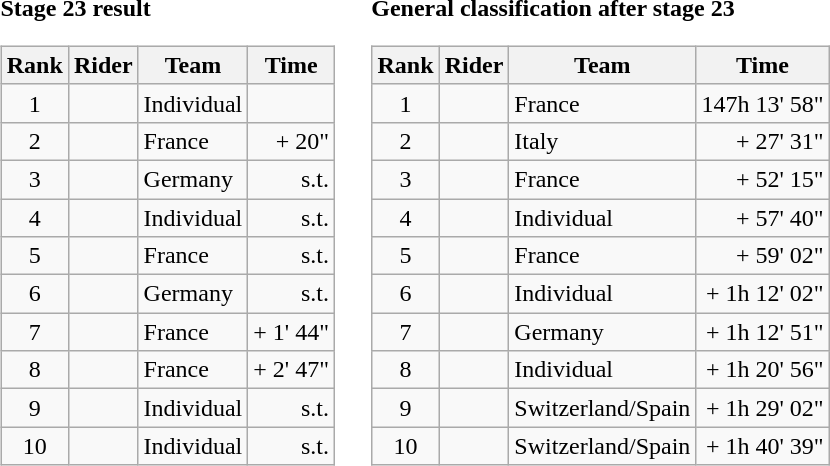<table>
<tr>
<td><strong>Stage 23 result</strong><br><table class="wikitable">
<tr>
<th scope="col">Rank</th>
<th scope="col">Rider</th>
<th scope="col">Team</th>
<th scope="col">Time</th>
</tr>
<tr>
<td style="text-align:center;">1</td>
<td></td>
<td>Individual</td>
<td style="text-align:right;"></td>
</tr>
<tr>
<td style="text-align:center;">2</td>
<td></td>
<td>France</td>
<td style="text-align:right;">+ 20"</td>
</tr>
<tr>
<td style="text-align:center;">3</td>
<td></td>
<td>Germany</td>
<td style="text-align:right;">s.t.</td>
</tr>
<tr>
<td style="text-align:center;">4</td>
<td></td>
<td>Individual</td>
<td style="text-align:right;">s.t.</td>
</tr>
<tr>
<td style="text-align:center;">5</td>
<td></td>
<td>France</td>
<td style="text-align:right;">s.t.</td>
</tr>
<tr>
<td style="text-align:center;">6</td>
<td></td>
<td>Germany</td>
<td style="text-align:right;">s.t.</td>
</tr>
<tr>
<td style="text-align:center;">7</td>
<td></td>
<td>France</td>
<td style="text-align:right;">+ 1' 44"</td>
</tr>
<tr>
<td style="text-align:center;">8</td>
<td></td>
<td>France</td>
<td style="text-align:right;">+ 2' 47"</td>
</tr>
<tr>
<td style="text-align:center;">9</td>
<td></td>
<td>Individual</td>
<td style="text-align:right;">s.t.</td>
</tr>
<tr>
<td style="text-align:center;">10</td>
<td></td>
<td>Individual</td>
<td style="text-align:right;">s.t.</td>
</tr>
</table>
</td>
<td></td>
<td><strong>General classification after stage 23</strong><br><table class="wikitable">
<tr>
<th scope="col">Rank</th>
<th scope="col">Rider</th>
<th scope="col">Team</th>
<th scope="col">Time</th>
</tr>
<tr>
<td style="text-align:center;">1</td>
<td></td>
<td>France</td>
<td style="text-align:right;">147h 13' 58"</td>
</tr>
<tr>
<td style="text-align:center;">2</td>
<td></td>
<td>Italy</td>
<td style="text-align:right;">+ 27' 31"</td>
</tr>
<tr>
<td style="text-align:center;">3</td>
<td></td>
<td>France</td>
<td style="text-align:right;">+ 52' 15"</td>
</tr>
<tr>
<td style="text-align:center;">4</td>
<td></td>
<td>Individual</td>
<td style="text-align:right;">+ 57' 40"</td>
</tr>
<tr>
<td style="text-align:center;">5</td>
<td></td>
<td>France</td>
<td style="text-align:right;">+ 59' 02"</td>
</tr>
<tr>
<td style="text-align:center;">6</td>
<td></td>
<td>Individual</td>
<td style="text-align:right;">+ 1h 12' 02"</td>
</tr>
<tr>
<td style="text-align:center;">7</td>
<td></td>
<td>Germany</td>
<td style="text-align:right;">+ 1h 12' 51"</td>
</tr>
<tr>
<td style="text-align:center;">8</td>
<td></td>
<td>Individual</td>
<td style="text-align:right;">+ 1h 20' 56"</td>
</tr>
<tr>
<td style="text-align:center;">9</td>
<td></td>
<td>Switzerland/Spain</td>
<td style="text-align:right;">+ 1h 29' 02"</td>
</tr>
<tr>
<td style="text-align:center;">10</td>
<td></td>
<td>Switzerland/Spain</td>
<td style="text-align:right;">+ 1h 40' 39"</td>
</tr>
</table>
</td>
</tr>
</table>
